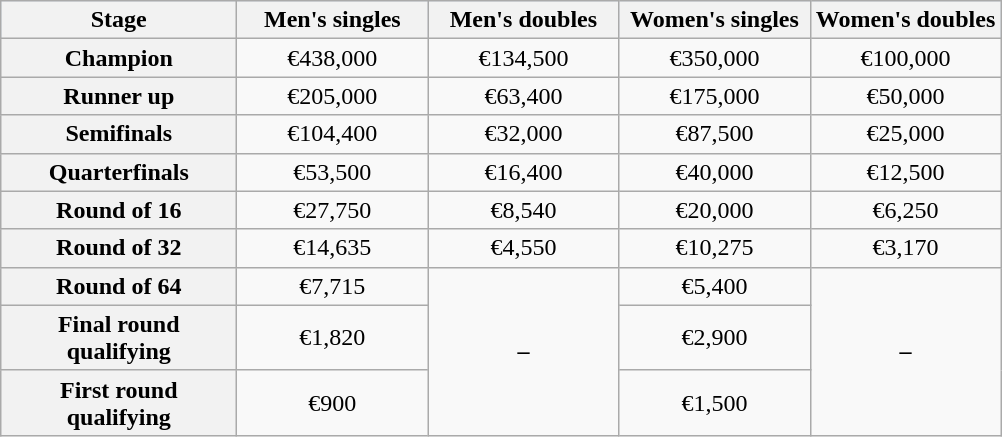<table class="wikitable">
<tr style="background:#d1e4fd;">
<th style="width:150px;">Stage</th>
<th style="width:120px;">Men's singles</th>
<th style="width:120px;">Men's doubles</th>
<th style="width:120px;">Women's singles</th>
<th style="width:120px;">Women's doubles</th>
</tr>
<tr style="text-align:center;">
<th>Champion</th>
<td>€438,000</td>
<td>€134,500</td>
<td>€350,000</td>
<td>€100,000</td>
</tr>
<tr style="text-align:center;">
<th>Runner up</th>
<td>€205,000</td>
<td>€63,400</td>
<td>€175,000</td>
<td>€50,000</td>
</tr>
<tr style="text-align:center;">
<th>Semifinals</th>
<td>€104,400</td>
<td>€32,000</td>
<td>€87,500</td>
<td>€25,000</td>
</tr>
<tr style="text-align:center;">
<th>Quarterfinals</th>
<td>€53,500</td>
<td>€16,400</td>
<td>€40,000</td>
<td>€12,500</td>
</tr>
<tr style="text-align:center;">
<th>Round of 16</th>
<td>€27,750</td>
<td>€8,540</td>
<td>€20,000</td>
<td>€6,250</td>
</tr>
<tr style="text-align:center;">
<th>Round of 32</th>
<td>€14,635</td>
<td>€4,550</td>
<td>€10,275</td>
<td>€3,170</td>
</tr>
<tr style="text-align:center;">
<th>Round of 64</th>
<td>€7,715</td>
<td rowspan=3><strong>–</strong></td>
<td>€5,400</td>
<td rowspan=3><strong>–</strong></td>
</tr>
<tr style="text-align:center;">
<th>Final round qualifying</th>
<td>€1,820</td>
<td>€2,900</td>
</tr>
<tr style="text-align:center;">
<th>First round qualifying</th>
<td>€900</td>
<td>€1,500</td>
</tr>
</table>
